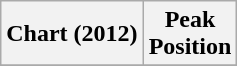<table class="wikitable plainrowheaders" style="text-align:center;">
<tr>
<th scope="col">Chart (2012)</th>
<th scope="col">Peak<br>Position</th>
</tr>
<tr>
</tr>
</table>
